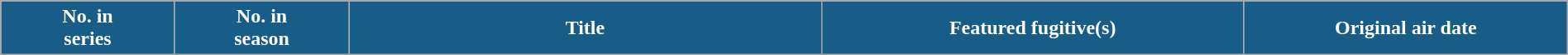<table class="wikitable plainrowheaders" style="width:100%; margin:auto">
<tr>
<th scope="col" style="background:#175D88; color:#fff; width:7%;">No. in<br>series</th>
<th scope="col" style="background:#175D88; color:#fff; width:7%;">No. in<br>season</th>
<th scope="col" style="background:#175D88; color:#fff; width:19%;">Title</th>
<th scope="col" style="background:#175D88; color:#fff; width:17%;">Featured fugitive(s)</th>
<th scope="col" style="background:#175D88; color:#fff; width:13%;">Original air date<br>

 













</th>
</tr>
</table>
